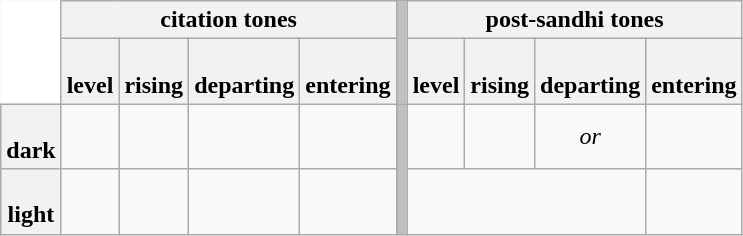<table class="wikitable" style="text-align:center;margin-right:1.4em;">
<tr>
<th rowspan="2" style="border-left:hidden;border-top:hidden;background-color:white;"></th>
<th colspan="4">citation tones</th>
<th rowspan="2" style="background-color:Silver;"></th>
<th colspan="4">post-sandhi tones</th>
</tr>
<tr>
<th><br>level</th>
<th><br>rising</th>
<th><br>departing</th>
<th><br>entering</th>
<th><br>level</th>
<th><br>rising</th>
<th><br>departing</th>
<th><br>entering</th>
</tr>
<tr>
<th><br>dark</th>
<td></td>
<td></td>
<td></td>
<td></td>
<td rowspan="2" style="background-color:Silver;"></td>
<td></td>
<td></td>
<td> <em>or</em> </td>
<td></td>
</tr>
<tr>
<th><br>light</th>
<td></td>
<td></td>
<td></td>
<td></td>
<td colspan="3"></td>
<td></td>
</tr>
</table>
